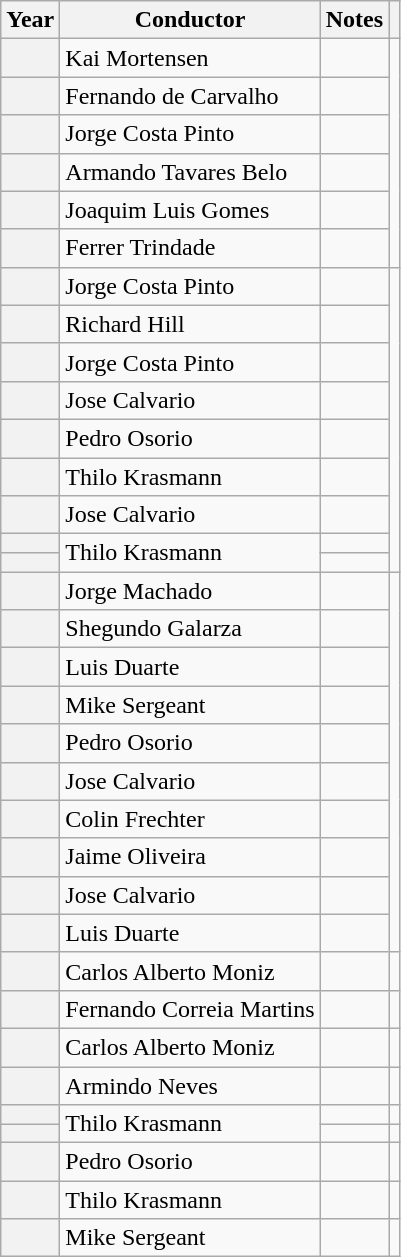<table class="wikitable plainrowheaders">
<tr>
<th>Year</th>
<th>Conductor</th>
<th>Notes</th>
<th></th>
</tr>
<tr>
<th scope="row"></th>
<td> Kai Mortensen</td>
<td></td>
<td rowspan="6"></td>
</tr>
<tr>
<th scope="row"></th>
<td>Fernando de Carvalho</td>
<td></td>
</tr>
<tr>
<th scope="row"></th>
<td>Jorge Costa Pinto</td>
<td></td>
</tr>
<tr>
<th scope="row"></th>
<td>Armando Tavares Belo</td>
<td></td>
</tr>
<tr>
<th scope="row"></th>
<td>Joaquim Luis Gomes</td>
<td></td>
</tr>
<tr>
<th scope="row"></th>
<td>Ferrer Trindade</td>
<td></td>
</tr>
<tr>
<th scope="row"></th>
<td>Jorge Costa Pinto</td>
<td></td>
<td rowspan="9"></td>
</tr>
<tr>
<th scope="row"></th>
<td> Richard Hill</td>
<td></td>
</tr>
<tr>
<th scope="row"></th>
<td>Jorge Costa Pinto</td>
<td></td>
</tr>
<tr>
<th scope="row"></th>
<td>Jose Calvario</td>
<td></td>
</tr>
<tr>
<th scope="row"></th>
<td>Pedro Osorio</td>
<td></td>
</tr>
<tr>
<th scope="row"></th>
<td> Thilo Krasmann</td>
<td></td>
</tr>
<tr>
<th scope="row"></th>
<td>Jose Calvario</td>
<td></td>
</tr>
<tr>
<th scope="row"></th>
<td rowspan="2"> Thilo Krasmann</td>
<td></td>
</tr>
<tr>
<th scope="row"></th>
<td></td>
</tr>
<tr>
<th scope="row"></th>
<td>Jorge Machado</td>
<td></td>
<td rowspan="10"></td>
</tr>
<tr>
<th scope="row"></th>
<td>Shegundo Galarza</td>
<td></td>
</tr>
<tr>
<th scope="row"></th>
<td>Luis Duarte</td>
<td></td>
</tr>
<tr>
<th scope="row"></th>
<td> Mike Sergeant</td>
<td></td>
</tr>
<tr>
<th scope="row"></th>
<td>Pedro Osorio</td>
<td></td>
</tr>
<tr>
<th scope="row"></th>
<td>Jose Calvario</td>
<td></td>
</tr>
<tr>
<th scope="row"></th>
<td> Colin Frechter</td>
<td></td>
</tr>
<tr>
<th scope="row"></th>
<td>Jaime Oliveira</td>
<td></td>
</tr>
<tr>
<th scope="row"></th>
<td>Jose Calvario</td>
</tr>
<tr>
<th scope="row"></th>
<td>Luis Duarte</td>
<td></td>
</tr>
<tr>
<th scope="row"></th>
<td>Carlos Alberto Moniz</td>
<td></td>
<td></td>
</tr>
<tr>
<th scope="row"></th>
<td>Fernando Correia Martins</td>
<td></td>
<td></td>
</tr>
<tr>
<th scope="row"></th>
<td>Carlos Alberto Moniz</td>
<td></td>
<td></td>
</tr>
<tr>
<th scope="row"></th>
<td>Armindo Neves</td>
<td></td>
<td></td>
</tr>
<tr>
<th scope="row"></th>
<td rowspan="2"> Thilo Krasmann</td>
<td></td>
<td></td>
</tr>
<tr>
<th scope="row"></th>
<td></td>
<td></td>
</tr>
<tr>
<th scope="row"></th>
<td>Pedro Osorio</td>
<td></td>
<td></td>
</tr>
<tr>
<th scope="row"></th>
<td> Thilo Krasmann</td>
<td></td>
<td></td>
</tr>
<tr>
<th scope="row"></th>
<td> Mike Sergeant</td>
<td></td>
<td></td>
</tr>
</table>
